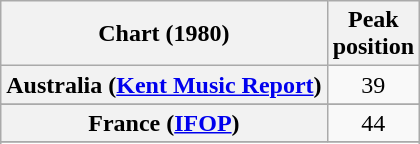<table class="wikitable plainrowheaders sortable">
<tr>
<th scope="col">Chart (1980)</th>
<th scope="col">Peak<br>position</th>
</tr>
<tr>
<th scope="row">Australia (<a href='#'>Kent Music Report</a>)</th>
<td style="text-align:center;">39</td>
</tr>
<tr>
</tr>
<tr>
<th scope="row">France (<a href='#'>IFOP</a>)</th>
<td style="text-align:center;">44</td>
</tr>
<tr>
</tr>
<tr>
</tr>
</table>
